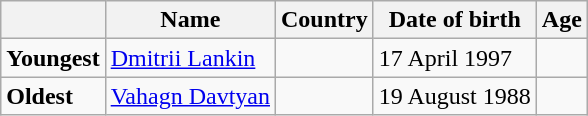<table class="wikitable">
<tr>
<th></th>
<th><strong>Name</strong></th>
<th><strong>Country</strong></th>
<th><strong>Date of birth</strong></th>
<th><strong>Age</strong></th>
</tr>
<tr>
<td><strong>Youngest</strong></td>
<td><a href='#'>Dmitrii Lankin</a></td>
<td></td>
<td>17 April 1997</td>
<td></td>
</tr>
<tr>
<td><strong>Oldest</strong></td>
<td><a href='#'>Vahagn Davtyan</a></td>
<td></td>
<td>19 August 1988</td>
<td></td>
</tr>
</table>
